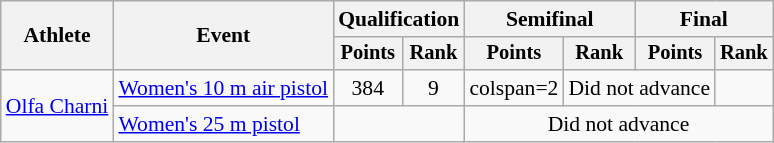<table class="wikitable" style="font-size:90%">
<tr>
<th rowspan="2">Athlete</th>
<th rowspan="2">Event</th>
<th colspan=2>Qualification</th>
<th colspan=2>Semifinal</th>
<th colspan=2>Final</th>
</tr>
<tr style="font-size:95%">
<th>Points</th>
<th>Rank</th>
<th>Points</th>
<th>Rank</th>
<th>Points</th>
<th>Rank</th>
</tr>
<tr align=center>
<td align=left rowspan=2><a href='#'>Olfa Charni</a></td>
<td align=left><a href='#'>Women's 10 m air pistol</a></td>
<td>384</td>
<td>9</td>
<td>colspan=2 </td>
<td colspan=2>Did not advance</td>
</tr>
<tr align=center>
<td align=left><a href='#'>Women's 25 m pistol</a></td>
<td colspan=2></td>
<td colspan=4>Did not advance</td>
</tr>
</table>
